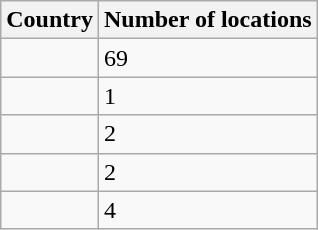<table class="wikitable sortable">
<tr>
<th>Country</th>
<th>Number of locations</th>
</tr>
<tr>
<td></td>
<td>69</td>
</tr>
<tr>
<td></td>
<td>1</td>
</tr>
<tr>
<td></td>
<td>2</td>
</tr>
<tr>
<td></td>
<td>2</td>
</tr>
<tr>
<td></td>
<td>4</td>
</tr>
</table>
